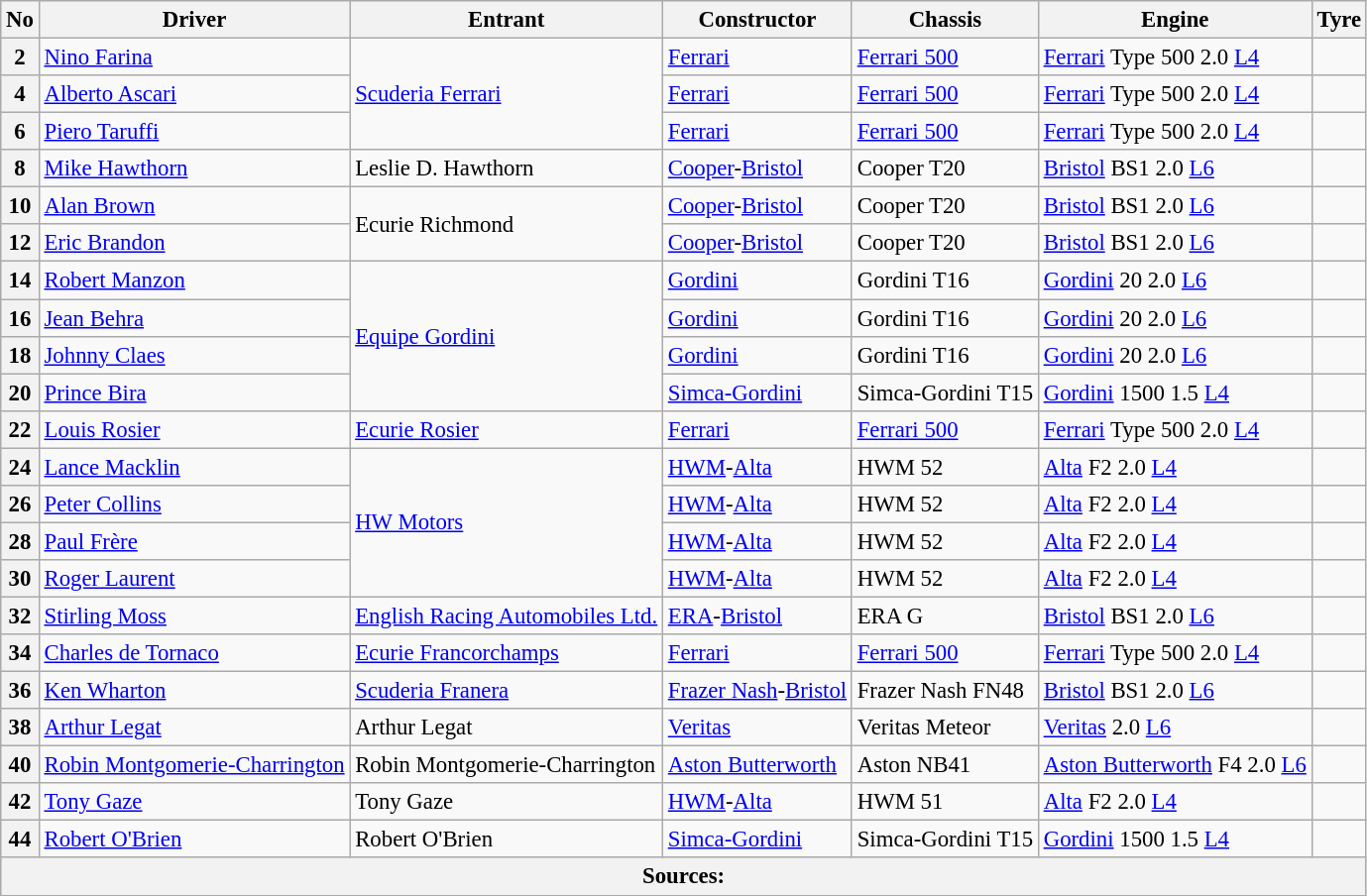<table class="wikitable sortable" style="font-size: 95%;">
<tr>
<th>No</th>
<th>Driver</th>
<th>Entrant</th>
<th>Constructor</th>
<th>Chassis</th>
<th>Engine</th>
<th>Tyre</th>
</tr>
<tr>
<th>2</th>
<td> <a href='#'>Nino Farina</a></td>
<td rowspan=3><a href='#'>Scuderia Ferrari</a></td>
<td><a href='#'>Ferrari</a></td>
<td><a href='#'>Ferrari 500</a></td>
<td><a href='#'>Ferrari</a> Type 500 2.0 <a href='#'>L4</a></td>
<td align="center"></td>
</tr>
<tr>
<th>4</th>
<td> <a href='#'>Alberto Ascari</a></td>
<td><a href='#'>Ferrari</a></td>
<td><a href='#'>Ferrari 500</a></td>
<td><a href='#'>Ferrari</a> Type 500 2.0 <a href='#'>L4</a></td>
<td align="center"></td>
</tr>
<tr>
<th>6</th>
<td> <a href='#'>Piero Taruffi</a></td>
<td><a href='#'>Ferrari</a></td>
<td><a href='#'>Ferrari 500</a></td>
<td><a href='#'>Ferrari</a> Type 500 2.0 <a href='#'>L4</a></td>
<td align="center"></td>
</tr>
<tr>
<th>8</th>
<td> <a href='#'>Mike Hawthorn</a></td>
<td>Leslie D. Hawthorn</td>
<td><a href='#'>Cooper</a>-<a href='#'>Bristol</a></td>
<td>Cooper T20</td>
<td><a href='#'>Bristol</a> BS1 2.0 <a href='#'>L6</a></td>
<td align="center"></td>
</tr>
<tr>
<th>10</th>
<td> <a href='#'>Alan Brown</a></td>
<td rowspan=2>Ecurie Richmond</td>
<td><a href='#'>Cooper</a>-<a href='#'>Bristol</a></td>
<td>Cooper T20</td>
<td><a href='#'>Bristol</a> BS1 2.0 <a href='#'>L6</a></td>
<td align="center"></td>
</tr>
<tr>
<th>12</th>
<td> <a href='#'>Eric Brandon</a></td>
<td><a href='#'>Cooper</a>-<a href='#'>Bristol</a></td>
<td>Cooper T20</td>
<td><a href='#'>Bristol</a> BS1 2.0 <a href='#'>L6</a></td>
<td align="center"></td>
</tr>
<tr>
<th>14</th>
<td> <a href='#'>Robert Manzon</a></td>
<td rowspan=4><a href='#'>Equipe Gordini</a></td>
<td><a href='#'>Gordini</a></td>
<td>Gordini T16</td>
<td><a href='#'>Gordini</a> 20 2.0 <a href='#'>L6</a></td>
<td align="center"></td>
</tr>
<tr>
<th>16</th>
<td> <a href='#'>Jean Behra</a></td>
<td><a href='#'>Gordini</a></td>
<td>Gordini T16</td>
<td><a href='#'>Gordini</a> 20 2.0 <a href='#'>L6</a></td>
<td align="center"></td>
</tr>
<tr>
<th>18</th>
<td> <a href='#'>Johnny Claes</a></td>
<td><a href='#'>Gordini</a></td>
<td>Gordini T16</td>
<td><a href='#'>Gordini</a> 20 2.0 <a href='#'>L6</a></td>
<td align="center"></td>
</tr>
<tr>
<th>20</th>
<td> <a href='#'>Prince Bira</a></td>
<td><a href='#'>Simca-Gordini</a></td>
<td>Simca-Gordini T15</td>
<td><a href='#'>Gordini</a> 1500 1.5 <a href='#'>L4</a></td>
<td align="center"></td>
</tr>
<tr>
<th>22</th>
<td> <a href='#'>Louis Rosier</a></td>
<td><a href='#'>Ecurie Rosier</a></td>
<td><a href='#'>Ferrari</a></td>
<td><a href='#'>Ferrari 500</a></td>
<td><a href='#'>Ferrari</a> Type 500 2.0 <a href='#'>L4</a></td>
<td align="center"></td>
</tr>
<tr>
<th>24</th>
<td> <a href='#'>Lance Macklin</a></td>
<td rowspan=4><a href='#'>HW Motors</a></td>
<td><a href='#'>HWM</a>-<a href='#'>Alta</a></td>
<td>HWM 52</td>
<td><a href='#'>Alta</a> F2 2.0 <a href='#'>L4</a></td>
<td align="center"></td>
</tr>
<tr>
<th>26</th>
<td> <a href='#'>Peter Collins</a></td>
<td><a href='#'>HWM</a>-<a href='#'>Alta</a></td>
<td>HWM 52</td>
<td><a href='#'>Alta</a> F2 2.0 <a href='#'>L4</a></td>
<td align="center"></td>
</tr>
<tr>
<th>28</th>
<td> <a href='#'>Paul Frère</a></td>
<td><a href='#'>HWM</a>-<a href='#'>Alta</a></td>
<td>HWM 52</td>
<td><a href='#'>Alta</a> F2 2.0 <a href='#'>L4</a></td>
<td align="center"></td>
</tr>
<tr>
<th>30</th>
<td> <a href='#'>Roger Laurent</a></td>
<td><a href='#'>HWM</a>-<a href='#'>Alta</a></td>
<td>HWM 52</td>
<td><a href='#'>Alta</a> F2 2.0 <a href='#'>L4</a></td>
<td align="center"></td>
</tr>
<tr>
<th>32</th>
<td> <a href='#'>Stirling Moss</a></td>
<td><a href='#'>English Racing Automobiles Ltd.</a></td>
<td><a href='#'>ERA</a>-<a href='#'>Bristol</a></td>
<td>ERA G</td>
<td><a href='#'>Bristol</a> BS1 2.0 <a href='#'>L6</a></td>
<td align="center"></td>
</tr>
<tr>
<th>34</th>
<td> <a href='#'>Charles de Tornaco</a></td>
<td><a href='#'>Ecurie Francorchamps</a></td>
<td><a href='#'>Ferrari</a></td>
<td><a href='#'>Ferrari 500</a></td>
<td><a href='#'>Ferrari</a> Type 500 2.0 <a href='#'>L4</a></td>
<td align="center"></td>
</tr>
<tr>
<th>36</th>
<td> <a href='#'>Ken Wharton</a></td>
<td><a href='#'>Scuderia Franera</a></td>
<td><a href='#'>Frazer Nash</a>-<a href='#'>Bristol</a></td>
<td>Frazer Nash FN48</td>
<td><a href='#'>Bristol</a> BS1 2.0 <a href='#'>L6</a></td>
<td align="center"></td>
</tr>
<tr>
<th>38</th>
<td> <a href='#'>Arthur Legat</a></td>
<td>Arthur Legat</td>
<td><a href='#'>Veritas</a></td>
<td>Veritas Meteor</td>
<td><a href='#'>Veritas</a> 2.0 <a href='#'>L6</a></td>
<td align="center"></td>
</tr>
<tr>
<th>40</th>
<td> <a href='#'>Robin Montgomerie-Charrington</a></td>
<td>Robin Montgomerie-Charrington</td>
<td><a href='#'>Aston Butterworth</a></td>
<td>Aston NB41</td>
<td><a href='#'>Aston Butterworth</a> F4 2.0 <a href='#'>L6</a></td>
<td align="center"></td>
</tr>
<tr>
<th>42</th>
<td> <a href='#'>Tony Gaze</a></td>
<td>Tony Gaze</td>
<td><a href='#'>HWM</a>-<a href='#'>Alta</a></td>
<td>HWM 51</td>
<td><a href='#'>Alta</a> F2 2.0 <a href='#'>L4</a></td>
<td align="center"></td>
</tr>
<tr>
<th>44</th>
<td> <a href='#'>Robert O'Brien</a></td>
<td>Robert O'Brien</td>
<td><a href='#'>Simca-Gordini</a></td>
<td>Simca-Gordini T15</td>
<td><a href='#'>Gordini</a> 1500 1.5 <a href='#'>L4</a></td>
<td align="center"></td>
</tr>
<tr style="background-color:#E5E4E2" align="center">
<th colspan=7>Sources:</th>
</tr>
<tr>
</tr>
</table>
